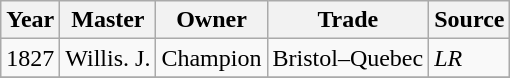<table class=" wikitable">
<tr>
<th>Year</th>
<th>Master</th>
<th>Owner</th>
<th>Trade</th>
<th>Source</th>
</tr>
<tr>
<td>1827</td>
<td>Willis. J.</td>
<td>Champion</td>
<td>Bristol–Quebec</td>
<td><em>LR</em></td>
</tr>
<tr>
</tr>
</table>
